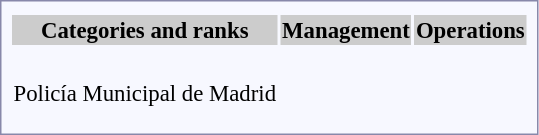<table style="border:1px solid #8888aa; background-color:#f7f8ff; padding:5px; font-size:95%; margin:0px 12px 12px 0px;">
<tr>
</tr>
<tr bgcolor="#CCCCCC">
<th><strong>Categories and ranks</strong></th>
<th colspan=4>Management</th>
<th colspan=5>Operations</th>
</tr>
<tr>
</tr>
<tr>
<td align="center" rowspan=2><br>Policía Municipal de Madrid</td>
<td align="center" colspan=1></td>
<td align="center" colspan=1></td>
<td align="center" colspan=1></td>
<td align="center" colspan=1></td>
<td align="center" colspan=1></td>
<td align="center" colspan=1></td>
<td align="center" colspan=1></td>
<td align="center" colspan=1></td>
<td align="center" colspan=1></td>
</tr>
<tr rowspan="2">
</tr>
<tr align="center">
<td align="center" colspan=1></td>
<td align="center" colspan=1></td>
<td align="center" colspan=1></td>
<td align="center" colspan=1></td>
<td align="center" colspan=1></td>
<td align="center" colspan=1></td>
<td align="center" colspan=1></td>
<td align="center" colspan=1></td>
<td align="center" colspan=1></td>
</tr>
<tr>
<td colspan=10></td>
</tr>
<tr>
</tr>
</table>
